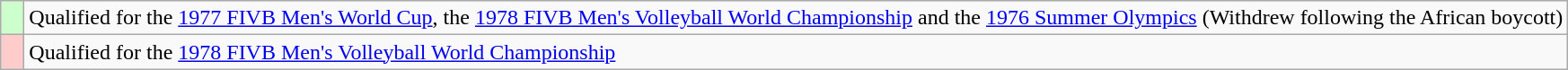<table class="wikitable" style="text-align: left;">
<tr>
<td width=10px bgcolor="#ccffcc"></td>
<td>Qualified for the <a href='#'>1977 FIVB Men's World Cup</a>, the <a href='#'>1978 FIVB Men's Volleyball World Championship</a> and the <a href='#'>1976 Summer Olympics</a> (Withdrew following the African boycott)</td>
</tr>
<tr>
<td width=10px bgcolor="#ffcccc"></td>
<td>Qualified for the <a href='#'>1978 FIVB Men's Volleyball World Championship</a></td>
</tr>
</table>
